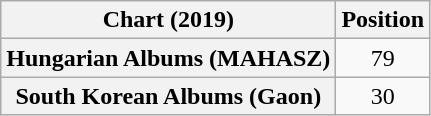<table class="wikitable sortable plainrowheaders" style="text-align:center">
<tr>
<th scope="col">Chart (2019)</th>
<th scope="col">Position</th>
</tr>
<tr>
<th scope="row">Hungarian Albums (MAHASZ)</th>
<td>79</td>
</tr>
<tr>
<th scope="row">South Korean Albums (Gaon)</th>
<td>30</td>
</tr>
</table>
